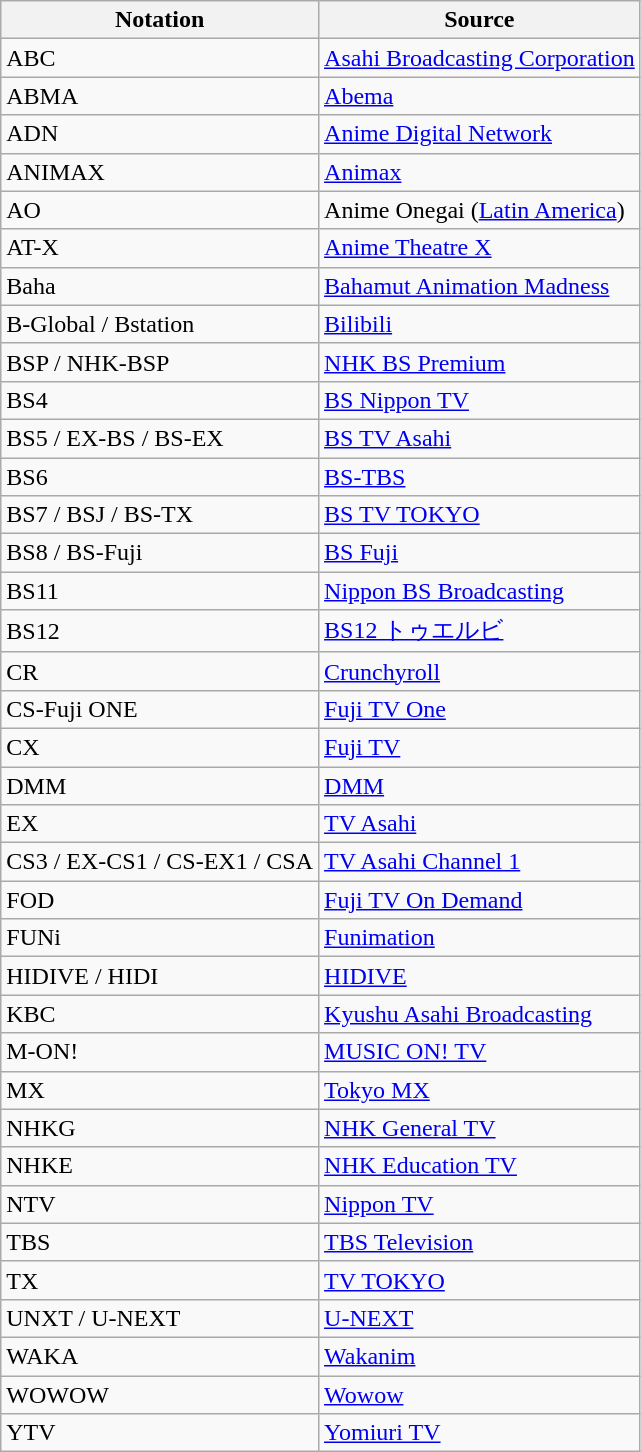<table class="wikitable">
<tr>
<th>Notation</th>
<th>Source</th>
</tr>
<tr>
<td>ABC</td>
<td><a href='#'>Asahi Broadcasting Corporation</a></td>
</tr>
<tr>
<td>ABMA</td>
<td><a href='#'>Abema</a></td>
</tr>
<tr sex>
<td>ADN</td>
<td><a href='#'>Anime Digital Network</a> </td>
</tr>
<tr>
<td>ANIMAX</td>
<td><a href='#'>Animax</a></td>
</tr>
<tr>
<td>AO</td>
<td>Anime Onegai (<a href='#'>Latin America</a>)</td>
</tr>
<tr>
<td>AT-X</td>
<td><a href='#'>Anime Theatre X</a></td>
</tr>
<tr>
<td>Baha</td>
<td><a href='#'>Bahamut Animation Madness</a> </td>
</tr>
<tr>
<td>B-Global / Bstation</td>
<td><a href='#'>Bilibili</a></td>
</tr>
<tr>
<td>BSP / NHK-BSP</td>
<td><a href='#'>NHK BS Premium</a></td>
</tr>
<tr>
<td>BS4</td>
<td><a href='#'>BS Nippon TV</a></td>
</tr>
<tr>
<td>BS5 / EX-BS / BS-EX</td>
<td><a href='#'>BS TV Asahi</a></td>
</tr>
<tr>
<td>BS6</td>
<td><a href='#'>BS-TBS</a></td>
</tr>
<tr>
<td>BS7 / BSJ / BS-TX</td>
<td><a href='#'>BS TV TOKYO</a></td>
</tr>
<tr>
<td>BS8 / BS-Fuji</td>
<td><a href='#'>BS Fuji</a></td>
</tr>
<tr>
<td>BS11</td>
<td><a href='#'>Nippon BS Broadcasting</a></td>
</tr>
<tr>
<td>BS12</td>
<td><a href='#'>BS12 トゥエルビ</a></td>
</tr>
<tr>
<td>CR</td>
<td><a href='#'>Crunchyroll</a></td>
</tr>
<tr>
<td>CS-Fuji ONE</td>
<td><a href='#'>Fuji TV One</a></td>
</tr>
<tr>
<td>CX</td>
<td><a href='#'>Fuji TV</a></td>
</tr>
<tr>
<td>DMM</td>
<td><a href='#'>DMM</a></td>
</tr>
<tr>
<td>EX</td>
<td><a href='#'>TV Asahi</a></td>
</tr>
<tr>
<td>CS3 / EX-CS1 / CS-EX1 / CSA</td>
<td><a href='#'>TV Asahi Channel 1</a></td>
</tr>
<tr>
<td>FOD</td>
<td><a href='#'>Fuji TV On Demand</a></td>
</tr>
<tr>
<td>FUNi</td>
<td><a href='#'>Funimation</a></td>
</tr>
<tr>
<td>HIDIVE / HIDI</td>
<td><a href='#'>HIDIVE</a></td>
</tr>
<tr>
<td>KBC</td>
<td><a href='#'>Kyushu Asahi Broadcasting</a></td>
</tr>
<tr>
<td>M-ON!</td>
<td><a href='#'>MUSIC ON! TV</a></td>
</tr>
<tr>
<td>MX</td>
<td><a href='#'>Tokyo MX</a></td>
</tr>
<tr>
<td>NHKG</td>
<td><a href='#'>NHK General TV</a></td>
</tr>
<tr>
<td>NHKE</td>
<td><a href='#'>NHK Education TV</a></td>
</tr>
<tr>
<td>NTV</td>
<td><a href='#'>Nippon TV</a></td>
</tr>
<tr>
<td>TBS</td>
<td><a href='#'>TBS Television</a></td>
</tr>
<tr>
<td>TX</td>
<td><a href='#'>TV TOKYO</a></td>
</tr>
<tr>
<td>UNXT / U-NEXT</td>
<td><a href='#'>U-NEXT</a></td>
</tr>
<tr>
<td>WAKA</td>
<td><a href='#'>Wakanim</a></td>
</tr>
<tr>
<td>WOWOW</td>
<td><a href='#'>Wowow</a></td>
</tr>
<tr>
<td>YTV</td>
<td><a href='#'>Yomiuri TV</a></td>
</tr>
</table>
